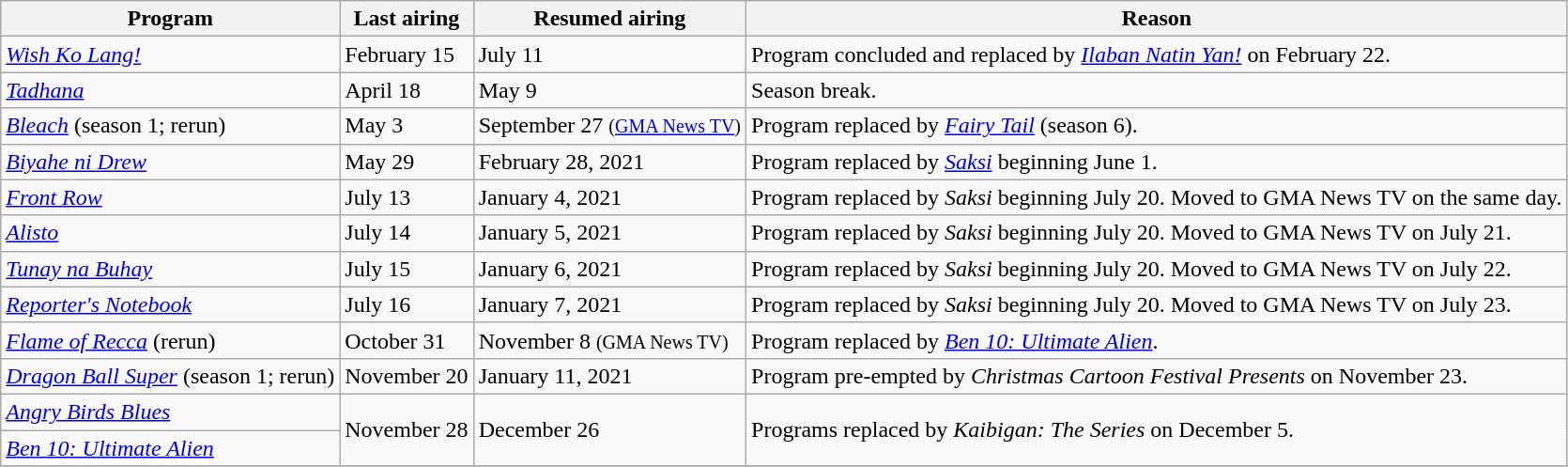<table class="wikitable">
<tr>
<th>Program</th>
<th>Last airing</th>
<th>Resumed airing</th>
<th>Reason</th>
</tr>
<tr>
<td><em><a href='#'>Wish Ko Lang!</a></em></td>
<td>February 15</td>
<td>July 11</td>
<td>Program concluded and replaced by <em><a href='#'>Ilaban Natin Yan!</a></em> on February 22.</td>
</tr>
<tr>
<td><em><a href='#'>Tadhana</a></em></td>
<td>April 18</td>
<td>May 9</td>
<td>Season break.</td>
</tr>
<tr>
<td><em><a href='#'>Bleach</a></em> (season 1; rerun)</td>
<td>May 3</td>
<td>September 27 <small>(<a href='#'>GMA News TV</a>)</small></td>
<td>Program replaced by <em><a href='#'>Fairy Tail</a></em> (season 6).</td>
</tr>
<tr>
<td><em><a href='#'>Biyahe ni Drew</a></em></td>
<td>May 29</td>
<td>February 28, 2021</td>
<td>Program replaced by <em><a href='#'>Saksi</a></em> beginning June 1.</td>
</tr>
<tr>
<td><em><a href='#'>Front Row</a></em></td>
<td>July 13</td>
<td>January 4, 2021</td>
<td>Program replaced by <em>Saksi</em> beginning July 20. Moved to GMA News TV on the same day.</td>
</tr>
<tr>
<td><em><a href='#'>Alisto</a></em></td>
<td>July 14</td>
<td>January 5, 2021</td>
<td>Program replaced by <em>Saksi</em> beginning July 20. Moved to GMA News TV on July 21.</td>
</tr>
<tr>
<td><em><a href='#'>Tunay na Buhay</a></em></td>
<td>July 15</td>
<td>January 6, 2021</td>
<td>Program replaced by <em>Saksi</em> beginning July 20. Moved to GMA News TV on July 22.</td>
</tr>
<tr>
<td><em><a href='#'>Reporter's Notebook</a></em></td>
<td>July 16</td>
<td>January 7, 2021</td>
<td>Program replaced by <em>Saksi</em> beginning July 20. Moved to GMA News TV on July 23.</td>
</tr>
<tr>
<td><em><a href='#'>Flame of Recca</a></em> (rerun)</td>
<td>October 31</td>
<td>November 8 <small>(GMA News TV)</small></td>
<td>Program replaced by <em><a href='#'>Ben 10: Ultimate Alien</a></em>.</td>
</tr>
<tr>
<td><em><a href='#'>Dragon Ball Super</a></em> (season 1; rerun)</td>
<td>November 20</td>
<td>January 11, 2021</td>
<td>Program pre-empted by <em>Christmas Cartoon Festival Presents</em> on November 23.</td>
</tr>
<tr>
<td><em><a href='#'>Angry Birds Blues</a></em></td>
<td rowspan=2>November 28</td>
<td rowspan=2>December 26</td>
<td rowspan=2>Programs replaced by <em>Kaibigan: The Series</em> on December 5.</td>
</tr>
<tr>
<td><em><a href='#'>Ben 10: Ultimate Alien</a></em></td>
</tr>
<tr>
</tr>
</table>
